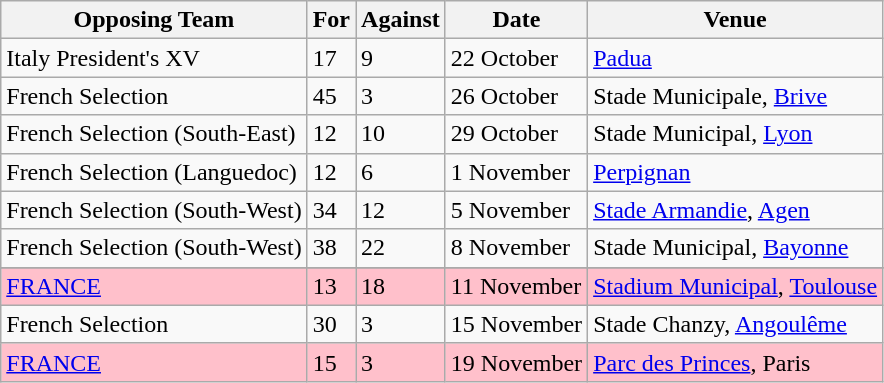<table class="wikitable">
<tr>
<th>Opposing Team</th>
<th>For</th>
<th>Against</th>
<th>Date</th>
<th>Venue</th>
</tr>
<tr>
<td>Italy President's XV</td>
<td>17</td>
<td>9</td>
<td>22 October</td>
<td><a href='#'>Padua</a></td>
</tr>
<tr>
<td>French Selection</td>
<td>45</td>
<td>3</td>
<td>26 October</td>
<td>Stade Municipale, <a href='#'>Brive</a></td>
</tr>
<tr>
<td>French Selection (South-East)</td>
<td>12</td>
<td>10</td>
<td>29 October</td>
<td>Stade Municipal, <a href='#'>Lyon</a></td>
</tr>
<tr>
<td>French Selection (Languedoc)</td>
<td>12</td>
<td>6</td>
<td>1 November</td>
<td><a href='#'>Perpignan</a></td>
</tr>
<tr>
<td>French Selection (South-West)</td>
<td>34</td>
<td>12</td>
<td>5 November</td>
<td><a href='#'>Stade Armandie</a>, <a href='#'>Agen</a></td>
</tr>
<tr>
<td>French Selection (South-West)</td>
<td>38</td>
<td>22</td>
<td>8 November</td>
<td>Stade Municipal, <a href='#'>Bayonne</a></td>
</tr>
<tr>
</tr>
<tr style="background:pink">
<td><a href='#'>FRANCE</a></td>
<td>13</td>
<td>18</td>
<td>11 November</td>
<td><a href='#'>Stadium Municipal</a>, <a href='#'>Toulouse</a></td>
</tr>
<tr>
<td>French Selection</td>
<td>30</td>
<td>3</td>
<td>15 November</td>
<td>Stade Chanzy, <a href='#'>Angoulême</a></td>
</tr>
<tr style="background:pink">
<td><a href='#'>FRANCE</a></td>
<td>15</td>
<td>3</td>
<td>19 November</td>
<td><a href='#'>Parc des Princes</a>, Paris</td>
</tr>
</table>
